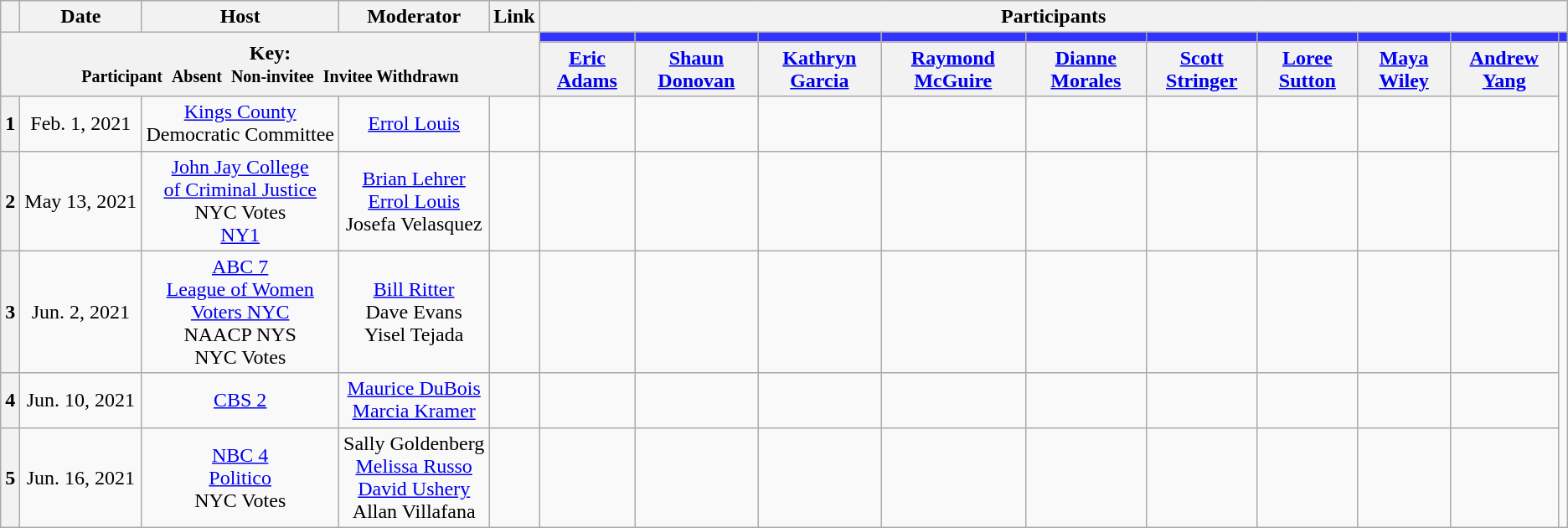<table class="wikitable" style="text-align:center;">
<tr>
<th scope="col"></th>
<th scope="col">Date</th>
<th scope="col">Host</th>
<th scope="col">Moderator</th>
<th scope="col">Link</th>
<th colspan="10" scope="col">Participants</th>
</tr>
<tr>
<th colspan="5" rowspan="2">Key:<br> <small>Participant </small>  <small>Absent </small>  <small>Non-invitee </small>  <small>Invitee  Withdrawn</small></th>
<th scope="col" style="background:#3333FF;"></th>
<th scope="col" style="background:#3333FF;"></th>
<th scope="col" style="background:#3333FF;"></th>
<th scope="col" style="background:#3333FF;"></th>
<th scope="col" style="background:#3333FF;"></th>
<th scope="col" style="background:#3333FF;"></th>
<th scope="col" style="background:#3333FF;"></th>
<th scope="col" style="background:#3333FF;"></th>
<th scope="col" style="background:#3333FF;"></th>
<th scope="col" style="background:#3333FF;"></th>
</tr>
<tr>
<th scope="col"><a href='#'>Eric Adams</a></th>
<th scope="col"><a href='#'>Shaun Donovan</a></th>
<th scope="col"><a href='#'>Kathryn Garcia</a></th>
<th scope="col"><a href='#'>Raymond McGuire</a></th>
<th scope="col"><a href='#'>Dianne Morales</a></th>
<th scope="col"><a href='#'>Scott Stringer</a></th>
<th scope="col"><a href='#'>Loree Sutton</a></th>
<th scope="col"><a href='#'>Maya Wiley</a></th>
<th scope="col"><a href='#'>Andrew Yang</a></th>
</tr>
<tr>
<th scope="row">1</th>
<td style="white-space:nowrap;">Feb. 1, 2021</td>
<td style="white-space:nowrap;"><a href='#'>Kings County</a><br>Democratic Committee</td>
<td style="white-space:nowrap;"><a href='#'>Errol Louis</a></td>
<td style="white-space:nowrap;"></td>
<td></td>
<td></td>
<td></td>
<td></td>
<td></td>
<td></td>
<td></td>
<td></td>
<td></td>
</tr>
<tr>
<th scope="row">2</th>
<td style="white-space:nowrap;">May 13, 2021</td>
<td><a href='#'>John Jay College<br>of Criminal Justice</a><br>NYC Votes<br><a href='#'>NY1</a></td>
<td style="white-space:nowrap;"><a href='#'>Brian Lehrer</a><br><a href='#'>Errol Louis</a><br>Josefa Velasquez</td>
<td style="white-space:nowrap;"></td>
<td></td>
<td></td>
<td></td>
<td></td>
<td></td>
<td></td>
<td></td>
<td></td>
<td></td>
</tr>
<tr>
<th scope="row">3</th>
<td style="white-space:nowrap;">Jun. 2, 2021</td>
<td style="white-space:nowrap;"><a href='#'>ABC 7</a><br><a href='#'>League of Women<br>Voters NYC</a><br>NAACP NYS<br>NYC Votes</td>
<td style="white-space:nowrap;"><a href='#'>Bill Ritter</a><br>Dave Evans<br>Yisel Tejada</td>
<td style="white-space:nowrap;"></td>
<td></td>
<td></td>
<td></td>
<td></td>
<td></td>
<td></td>
<td></td>
<td></td>
<td></td>
</tr>
<tr>
<th scope="row">4</th>
<td style="white-space:nowrap;">Jun. 10, 2021</td>
<td style="white-space:nowrap;"><a href='#'>CBS 2</a></td>
<td style="white-space:nowrap;"><a href='#'>Maurice DuBois</a><br><a href='#'>Marcia Kramer</a></td>
<td style="white-space:nowrap;"></td>
<td></td>
<td></td>
<td></td>
<td></td>
<td></td>
<td></td>
<td></td>
<td></td>
<td></td>
</tr>
<tr>
<th scope="row">5</th>
<td style="white-space:nowrap;">Jun. 16, 2021</td>
<td style="white-space:nowrap;"><a href='#'>NBC 4</a><br><a href='#'>Politico</a><br>NYC Votes</td>
<td style="white-space:nowrap;">Sally Goldenberg<br><a href='#'>Melissa Russo</a><br><a href='#'>David Ushery</a><br>Allan Villafana</td>
<td style="white-space:nowrap;"></td>
<td></td>
<td></td>
<td></td>
<td></td>
<td></td>
<td></td>
<td></td>
<td></td>
<td></td>
</tr>
</table>
